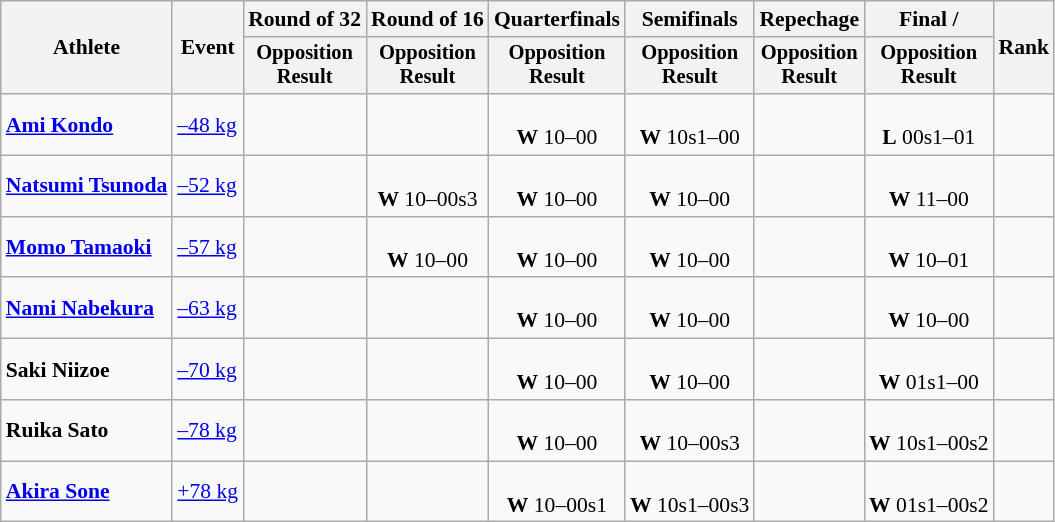<table class=wikitable style=font-size:90%;text-align:center>
<tr>
<th rowspan="2">Athlete</th>
<th rowspan="2">Event</th>
<th>Round of 32</th>
<th>Round of 16</th>
<th>Quarterfinals</th>
<th>Semifinals</th>
<th>Repechage</th>
<th>Final / </th>
<th rowspan=2>Rank</th>
</tr>
<tr style="font-size:95%">
<th>Opposition<br>Result</th>
<th>Opposition<br>Result</th>
<th>Opposition<br>Result</th>
<th>Opposition<br>Result</th>
<th>Opposition<br>Result</th>
<th>Opposition<br>Result</th>
</tr>
<tr>
<td style="text-align:left"><strong><a href='#'>Ami Kondo</a></strong></td>
<td style="text-align:left"><a href='#'>–48 kg</a></td>
<td></td>
<td></td>
<td><br><strong>W</strong> 10–00</td>
<td><br><strong>W</strong> 10s1–00</td>
<td></td>
<td><br><strong>L</strong> 00s1–01</td>
<td></td>
</tr>
<tr>
<td style="text-align:left"><strong><a href='#'>Natsumi Tsunoda</a></strong></td>
<td style="text-align:left"><a href='#'>–52 kg</a></td>
<td></td>
<td><br><strong>W</strong> 10–00s3</td>
<td><br><strong>W</strong> 10–00</td>
<td><br><strong>W</strong> 10–00</td>
<td></td>
<td><br><strong>W</strong> 11–00</td>
<td></td>
</tr>
<tr>
<td style="text-align:left"><strong><a href='#'>Momo Tamaoki</a></strong></td>
<td style="text-align:left"><a href='#'>–57 kg</a></td>
<td></td>
<td><br><strong>W</strong> 10–00</td>
<td><br><strong>W</strong> 10–00</td>
<td><br><strong>W</strong> 10–00</td>
<td></td>
<td><br><strong>W</strong> 10–01</td>
<td></td>
</tr>
<tr>
<td style="text-align:left"><strong><a href='#'>Nami Nabekura</a></strong></td>
<td style="text-align:left"><a href='#'>–63 kg</a></td>
<td></td>
<td></td>
<td><br><strong>W</strong> 10–00</td>
<td><br><strong>W</strong> 10–00</td>
<td></td>
<td><br><strong>W</strong> 10–00</td>
<td></td>
</tr>
<tr>
<td style="text-align:left"><strong>Saki Niizoe</strong></td>
<td style="text-align:left"><a href='#'>–70 kg</a></td>
<td></td>
<td></td>
<td><br><strong>W</strong> 10–00</td>
<td><br><strong>W</strong> 10–00</td>
<td></td>
<td><br><strong>W</strong> 01s1–00</td>
<td></td>
</tr>
<tr>
<td style="text-align:left"><strong>Ruika Sato</strong></td>
<td style="text-align:left"><a href='#'>–78 kg</a></td>
<td></td>
<td></td>
<td><br><strong>W</strong> 10–00</td>
<td><br><strong>W</strong> 10–00s3</td>
<td></td>
<td><br><strong>W</strong> 10s1–00s2</td>
<td></td>
</tr>
<tr>
<td style="text-align:left"><strong><a href='#'>Akira Sone</a></strong></td>
<td style="text-align:left"><a href='#'>+78 kg</a></td>
<td></td>
<td></td>
<td><br><strong>W</strong> 10–00s1</td>
<td><br><strong>W</strong> 10s1–00s3</td>
<td></td>
<td><br><strong>W</strong> 01s1–00s2</td>
<td></td>
</tr>
</table>
